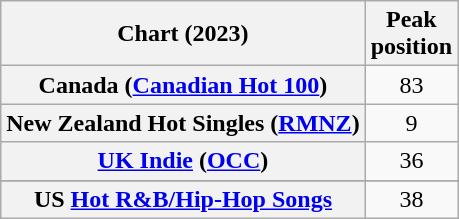<table class="wikitable sortable plainrowheaders" style="text-align:center">
<tr>
<th scope="col">Chart (2023)</th>
<th scope="col">Peak<br>position</th>
</tr>
<tr>
<th scope="row">Canada (<a href='#'>Canadian Hot 100</a>)</th>
<td>83</td>
</tr>
<tr>
<th scope="row">New Zealand Hot Singles (<a href='#'>RMNZ</a>)</th>
<td>9</td>
</tr>
<tr>
<th scope="row"><a href='#'>UK Indie</a> (<a href='#'>OCC</a>)</th>
<td>36</td>
</tr>
<tr>
</tr>
<tr>
<th scope="row">US <a href='#'>Hot R&B/Hip-Hop Songs</a></th>
<td>38</td>
</tr>
</table>
